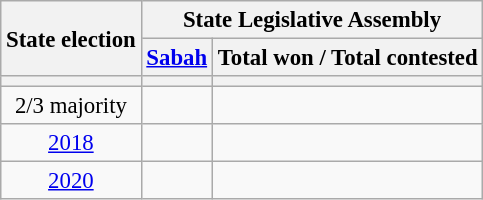<table class="wikitable sortable" style="text-align:center; font-size:95%">
<tr>
<th rowspan="2">State election</th>
<th colspan="2">State Legislative Assembly</th>
</tr>
<tr>
<th><a href='#'>Sabah</a></th>
<th>Total won / Total contested</th>
</tr>
<tr>
<th></th>
<th></th>
<th></th>
</tr>
<tr>
<td>2/3 majority</td>
<td></td>
<td></td>
</tr>
<tr>
<td><a href='#'>2018</a></td>
<td></td>
<td></td>
</tr>
<tr>
<td><a href='#'>2020</a></td>
<td></td>
<td></td>
</tr>
</table>
